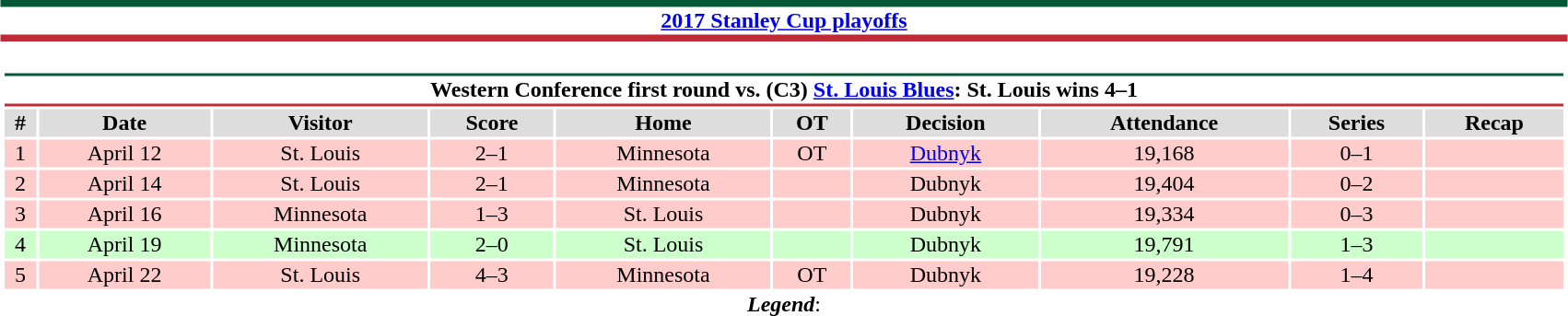<table class="toccolours" width=90% style="clear:both; margin:1.5em auto; text-align:center;">
<tr>
<th colspan=11 style="background:#FFFFFF; border-top:#025736 5px solid; border-bottom:#BF2B37 5px solid;"><a href='#'>2017 Stanley Cup playoffs</a></th>
</tr>
<tr>
<td colspan=10><br><table class="toccolours collapsible collapsed" width=100%>
<tr>
<th colspan=10 style="background:#FFFFFF; border-top:#025736 2px solid; border-bottom:#BF2B37 2px solid;">Western Conference first round vs. (C3) <a href='#'>St. Louis Blues</a>: St. Louis wins 4–1</th>
</tr>
<tr align="center" bgcolor="#dddddd">
<th>#</th>
<th>Date</th>
<th>Visitor</th>
<th>Score</th>
<th>Home</th>
<th>OT</th>
<th>Decision</th>
<th>Attendance</th>
<th>Series</th>
<th>Recap</th>
</tr>
<tr style="background:#fcc;">
<td>1</td>
<td>April 12</td>
<td>St. Louis</td>
<td>2–1</td>
<td>Minnesota</td>
<td>OT</td>
<td><a href='#'>Dubnyk</a></td>
<td>19,168</td>
<td>0–1</td>
<td></td>
</tr>
<tr style="background:#fcc;">
<td>2</td>
<td>April 14</td>
<td>St. Louis</td>
<td>2–1</td>
<td>Minnesota</td>
<td></td>
<td>Dubnyk</td>
<td>19,404</td>
<td>0–2</td>
<td></td>
</tr>
<tr style="background:#fcc;">
<td>3</td>
<td>April 16</td>
<td>Minnesota</td>
<td>1–3</td>
<td>St. Louis</td>
<td></td>
<td>Dubnyk</td>
<td>19,334</td>
<td>0–3</td>
<td></td>
</tr>
<tr style="background:#cfc;">
<td>4</td>
<td>April 19</td>
<td>Minnesota</td>
<td>2–0</td>
<td>St. Louis</td>
<td></td>
<td>Dubnyk</td>
<td>19,791</td>
<td>1–3</td>
<td></td>
</tr>
<tr style="background:#fcc;">
<td>5</td>
<td>April 22</td>
<td>St. Louis</td>
<td>4–3</td>
<td>Minnesota</td>
<td>OT</td>
<td>Dubnyk</td>
<td>19,228</td>
<td>1–4</td>
<td></td>
</tr>
</table>
<strong><em>Legend</em></strong>:

</td>
</tr>
</table>
